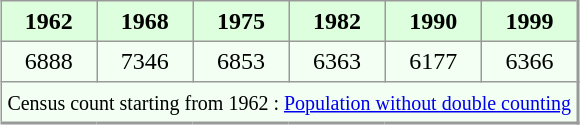<table align="center" rules="all" cellspacing="0" cellpadding="4" style="border: 1px solid #999; border-right: 2px solid #999; border-bottom:2px solid #999; background: #f3fff3">
<tr style="background: #ddffdd">
<th>1962</th>
<th>1968</th>
<th>1975</th>
<th>1982</th>
<th>1990</th>
<th>1999</th>
</tr>
<tr>
<td align=center>6888</td>
<td align=center>7346</td>
<td align=center>6853</td>
<td align=center>6363</td>
<td align=center>6177</td>
<td align=center>6366</td>
</tr>
<tr>
<td colspan=6 align=center><small>Census count starting from 1962 : <a href='#'>Population without double counting</a></small></td>
</tr>
</table>
